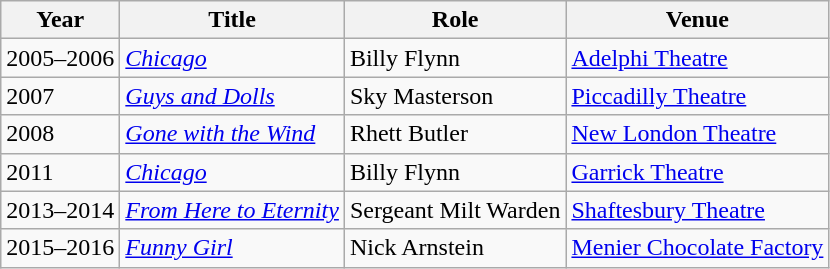<table class="wikitable">
<tr>
<th>Year</th>
<th>Title</th>
<th>Role</th>
<th>Venue</th>
</tr>
<tr>
<td>2005–2006</td>
<td><a href='#'><em>Chicago</em></a></td>
<td>Billy Flynn</td>
<td><a href='#'>Adelphi Theatre</a></td>
</tr>
<tr>
<td>2007</td>
<td><em><a href='#'>Guys and Dolls</a></em></td>
<td>Sky Masterson</td>
<td><a href='#'>Piccadilly Theatre</a></td>
</tr>
<tr>
<td>2008</td>
<td><em><a href='#'>Gone with the Wind</a></em></td>
<td>Rhett Butler</td>
<td><a href='#'>New London Theatre</a></td>
</tr>
<tr>
<td>2011</td>
<td><a href='#'><em>Chicago</em></a></td>
<td>Billy Flynn</td>
<td><a href='#'>Garrick Theatre</a></td>
</tr>
<tr>
<td>2013–2014</td>
<td><em><a href='#'>From Here to Eternity</a></em></td>
<td>Sergeant Milt Warden</td>
<td><a href='#'>Shaftesbury Theatre</a></td>
</tr>
<tr>
<td>2015–2016</td>
<td rowspan="3"><a href='#'><em>Funny Girl</em></a></td>
<td>Nick Arnstein</td>
<td><a href='#'>Menier Chocolate Factory</a></td>
</tr>
</table>
